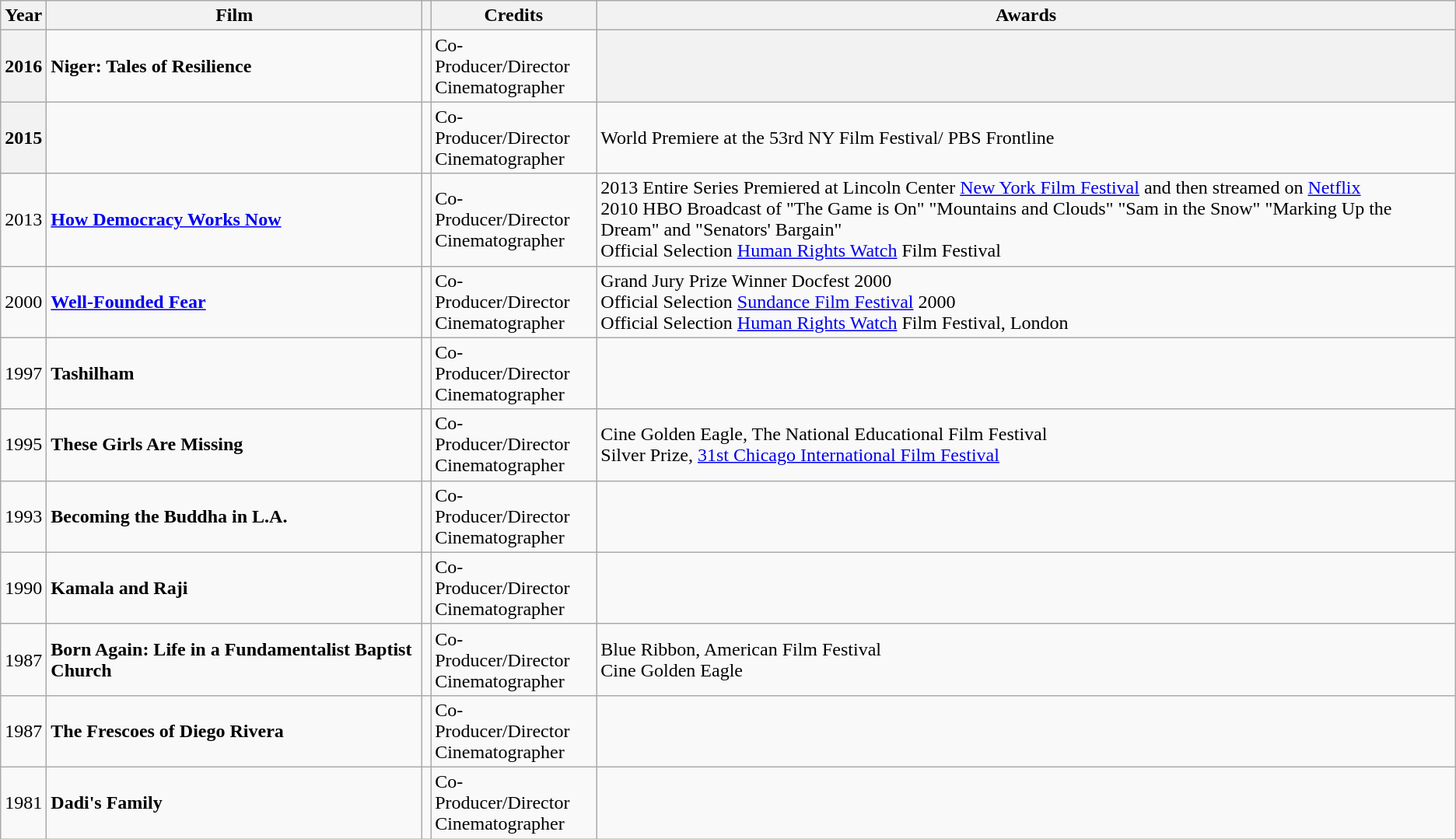<table class="wikitable" style="text-align:left;">
<tr>
<th>Year</th>
<th>Film</th>
<th></th>
<th>Credits</th>
<th>Awards</th>
</tr>
<tr>
<th>2016</th>
<td><strong>Niger: Tales of Resilience</strong></td>
<td></td>
<td>Co-Producer/Director<br>Cinematographer</td>
<th></th>
</tr>
<tr>
<th>2015</th>
<td><strong></strong></td>
<td></td>
<td>Co-Producer/Director<br>Cinematographer</td>
<td>World Premiere at the 53rd NY Film Festival/ PBS Frontline</td>
</tr>
<tr>
<td>2013</td>
<td><strong><a href='#'>How Democracy Works Now</a></strong></td>
<td></td>
<td>Co-Producer/Director<br>Cinematographer</td>
<td>2013 Entire Series Premiered at Lincoln Center <a href='#'>New York Film Festival</a> and then streamed on <a href='#'>Netflix</a><br>2010 HBO Broadcast of "The Game is On" "Mountains and Clouds" "Sam in the Snow" "Marking Up the Dream" and "Senators' Bargain"<br>Official Selection <a href='#'>Human Rights Watch</a> Film Festival</td>
</tr>
<tr>
<td>2000</td>
<td><strong><a href='#'>Well-Founded Fear</a></strong></td>
<td></td>
<td>Co-Producer/Director<br>Cinematographer</td>
<td>Grand Jury Prize Winner Docfest 2000<br>Official Selection <a href='#'>Sundance Film Festival</a> 2000<br>Official Selection <a href='#'>Human Rights Watch</a> Film Festival, London</td>
</tr>
<tr>
<td>1997</td>
<td><strong>Tashilham</strong></td>
<td></td>
<td>Co-Producer/Director<br>Cinematographer</td>
<td></td>
</tr>
<tr>
<td>1995</td>
<td><strong>These Girls Are Missing</strong></td>
<td></td>
<td>Co-Producer/Director<br>Cinematographer</td>
<td>Cine Golden Eagle, The National Educational Film Festival<br>Silver Prize, <a href='#'>31st Chicago International Film Festival</a></td>
</tr>
<tr>
<td>1993</td>
<td><strong>Becoming the Buddha in L.A.</strong></td>
<td></td>
<td>Co-Producer/Director<br>Cinematographer</td>
<td></td>
</tr>
<tr>
<td>1990</td>
<td><strong>Kamala and Raji</strong></td>
<td></td>
<td>Co-Producer/Director<br>Cinematographer</td>
<td></td>
</tr>
<tr>
<td>1987</td>
<td><strong>Born Again: Life in a Fundamentalist Baptist Church</strong></td>
<td></td>
<td>Co-Producer/Director<br>Cinematographer</td>
<td>Blue Ribbon, American Film Festival<br>Cine Golden Eagle</td>
</tr>
<tr>
<td>1987</td>
<td><strong>The Frescoes of Diego Rivera</strong></td>
<td></td>
<td>Co-Producer/Director<br>Cinematographer</td>
<td></td>
</tr>
<tr>
<td>1981</td>
<td><strong>Dadi's Family</strong></td>
<td></td>
<td>Co-Producer/Director<br>Cinematographer</td>
<td></td>
</tr>
</table>
